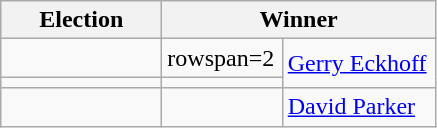<table class=wikitable>
<tr>
<th width=100>Election</th>
<th width=175 colspan=2>Winner</th>
</tr>
<tr>
<td></td>
<td>rowspan=2 </td>
<td rowspan=2><a href='#'>Gerry Eckhoff</a></td>
</tr>
<tr>
<td></td>
</tr>
<tr>
<td></td>
<td></td>
<td><a href='#'>David Parker</a></td>
</tr>
</table>
